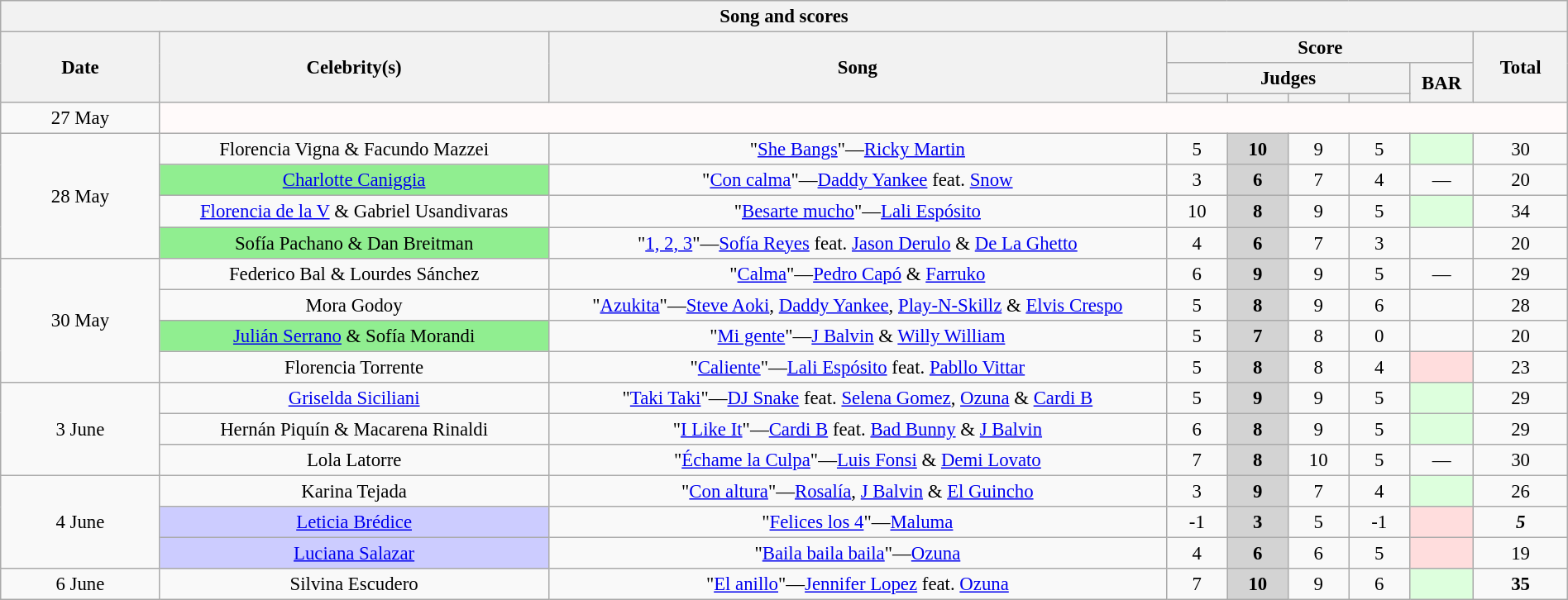<table class="wikitable collapsible collapsed" style="font-size:95%; text-align: center; width: 100%;">
<tr>
<th colspan="11" style="with: 100%;" align=center>Song and scores</th>
</tr>
<tr>
<th rowspan="3" width=90>Date</th>
<th rowspan="3" width=230>Celebrity(s)</th>
<th rowspan="3" width=370>Song</th>
<th colspan="5">Score</th>
<th rowspan="3" width=50>Total</th>
</tr>
<tr>
<th colspan="4">Judges</th>
<th rowspan="2" width=30>BAR<br></th>
</tr>
<tr>
<th width=30></th>
<th width=30></th>
<th width=30></th>
<th width=30></th>
</tr>
<tr>
<td rowspan="1">27 May</td>
<td colspan="10" bgcolor="#FFFAFA"></td>
</tr>
<tr>
<td rowspan="4">28 May</td>
<td bgcolor="">Florencia Vigna & Facundo Mazzei</td>
<td>"<a href='#'>She Bangs</a>"—<a href='#'>Ricky Martin</a></td>
<td>5</td>
<td bgcolor="lightgrey"><strong>10</strong></td>
<td>9</td>
<td>5</td>
<td bgcolor="#ddffdd"></td>
<td>30</td>
</tr>
<tr>
<td bgcolor="lightgreen"><a href='#'>Charlotte Caniggia</a></td>
<td>"<a href='#'>Con calma</a>"—<a href='#'>Daddy Yankee</a> feat. <a href='#'>Snow</a></td>
<td>3</td>
<td bgcolor="lightgrey"><strong>6</strong></td>
<td>7</td>
<td>4</td>
<td>—</td>
<td>20</td>
</tr>
<tr>
<td bgcolor=""><a href='#'>Florencia de la V</a> & Gabriel Usandivaras</td>
<td>"<a href='#'>Besarte mucho</a>"—<a href='#'>Lali Espósito</a></td>
<td>10</td>
<td bgcolor="lightgrey"><strong>8</strong></td>
<td>9</td>
<td>5</td>
<td bgcolor="#ddffdd"></td>
<td>34</td>
</tr>
<tr>
<td bgcolor="lightgreen">Sofía Pachano & Dan Breitman</td>
<td>"<a href='#'>1, 2, 3</a>"—<a href='#'>Sofía Reyes</a> feat. <a href='#'>Jason Derulo</a> & <a href='#'>De La Ghetto</a></td>
<td>4</td>
<td bgcolor="lightgrey"><strong>6</strong></td>
<td>7</td>
<td>3</td>
<td></td>
<td>20</td>
</tr>
<tr>
<td rowspan="4">30 May</td>
<td bgcolor="">Federico Bal & Lourdes Sánchez</td>
<td>"<a href='#'>Calma</a>"—<a href='#'>Pedro Capó</a> & <a href='#'>Farruko</a></td>
<td>6</td>
<td bgcolor="lightgrey"><strong>9</strong></td>
<td>9</td>
<td>5</td>
<td>—</td>
<td>29</td>
</tr>
<tr>
<td bgcolor="">Mora Godoy</td>
<td>"<a href='#'>Azukita</a>"—<a href='#'>Steve Aoki</a>, <a href='#'>Daddy Yankee</a>, <a href='#'>Play-N-Skillz</a> & <a href='#'>Elvis Crespo</a></td>
<td>5</td>
<td bgcolor="lightgrey"><strong>8</strong></td>
<td>9</td>
<td>6</td>
<td></td>
<td>28</td>
</tr>
<tr>
<td bgcolor="lightgreen"><a href='#'>Julián Serrano</a> & Sofía Morandi</td>
<td>"<a href='#'>Mi gente</a>"—<a href='#'>J Balvin</a> & <a href='#'>Willy William</a></td>
<td>5</td>
<td bgcolor="lightgrey"><strong>7</strong></td>
<td>8</td>
<td>0</td>
<td></td>
<td>20</td>
</tr>
<tr>
<td bgcolor="">Florencia Torrente</td>
<td>"<a href='#'>Caliente</a>"—<a href='#'>Lali Espósito</a> feat. <a href='#'>Pabllo Vittar</a></td>
<td>5</td>
<td bgcolor="lightgrey"><strong>8</strong></td>
<td>8</td>
<td>4</td>
<td bgcolor="#ffdddd"></td>
<td>23</td>
</tr>
<tr>
<td rowspan="3">3 June</td>
<td bgcolor=""><a href='#'>Griselda Siciliani</a></td>
<td>"<a href='#'>Taki Taki</a>"—<a href='#'>DJ Snake</a> feat.  <a href='#'>Selena Gomez</a>, <a href='#'>Ozuna</a> & <a href='#'>Cardi B</a></td>
<td>5</td>
<td bgcolor="lightgrey"><strong>9</strong></td>
<td>9</td>
<td>5</td>
<td bgcolor="#ddffdd"></td>
<td>29</td>
</tr>
<tr>
<td bgcolor="">Hernán Piquín & Macarena Rinaldi</td>
<td>"<a href='#'>I Like It</a>"—<a href='#'>Cardi B</a> feat. <a href='#'>Bad Bunny</a> & <a href='#'>J Balvin</a></td>
<td>6</td>
<td bgcolor="lightgrey"><strong>8</strong></td>
<td>9</td>
<td>5</td>
<td bgcolor="#ddffdd"></td>
<td>29</td>
</tr>
<tr>
<td bgcolor="">Lola Latorre</td>
<td>"<a href='#'>Échame la Culpa</a>"—<a href='#'>Luis Fonsi</a> & <a href='#'>Demi Lovato</a></td>
<td>7</td>
<td bgcolor="lightgrey"><strong>8</strong></td>
<td>10</td>
<td>5</td>
<td>—</td>
<td>30</td>
</tr>
<tr>
<td rowspan="3">4 June</td>
<td bgcolor="">Karina Tejada</td>
<td>"<a href='#'>Con altura</a>"—<a href='#'>Rosalía</a>, <a href='#'>J Balvin</a> & <a href='#'>El Guincho</a></td>
<td>3</td>
<td bgcolor="lightgrey"><strong>9</strong></td>
<td>7</td>
<td>4</td>
<td bgcolor="#ddffdd"></td>
<td>26</td>
</tr>
<tr>
<td bgcolor="#CCCCFF"><a href='#'>Leticia Brédice</a></td>
<td>"<a href='#'>Felices los 4</a>"—<a href='#'>Maluma</a></td>
<td>-1</td>
<td bgcolor="lightgrey"><strong>3</strong></td>
<td>5</td>
<td>-1</td>
<td bgcolor="#ffdddd"></td>
<td><span><strong><em>5</em></strong></span></td>
</tr>
<tr>
<td bgcolor="#CCCCFF"><a href='#'>Luciana Salazar</a></td>
<td>"<a href='#'>Baila baila baila</a>"—<a href='#'>Ozuna</a></td>
<td>4</td>
<td bgcolor="lightgrey"><strong>6</strong></td>
<td>6</td>
<td>5</td>
<td bgcolor="#ffdddd"></td>
<td>19</td>
</tr>
<tr>
<td rowspan="1">6 June</td>
<td bgcolor="">Silvina Escudero</td>
<td>"<a href='#'>El anillo</a>"—<a href='#'>Jennifer Lopez</a> feat. <a href='#'>Ozuna</a></td>
<td>7</td>
<td bgcolor="lightgrey"><strong>10</strong></td>
<td>9</td>
<td>6</td>
<td bgcolor="#ddffdd"></td>
<td><span><strong>35</strong></span></td>
</tr>
</table>
